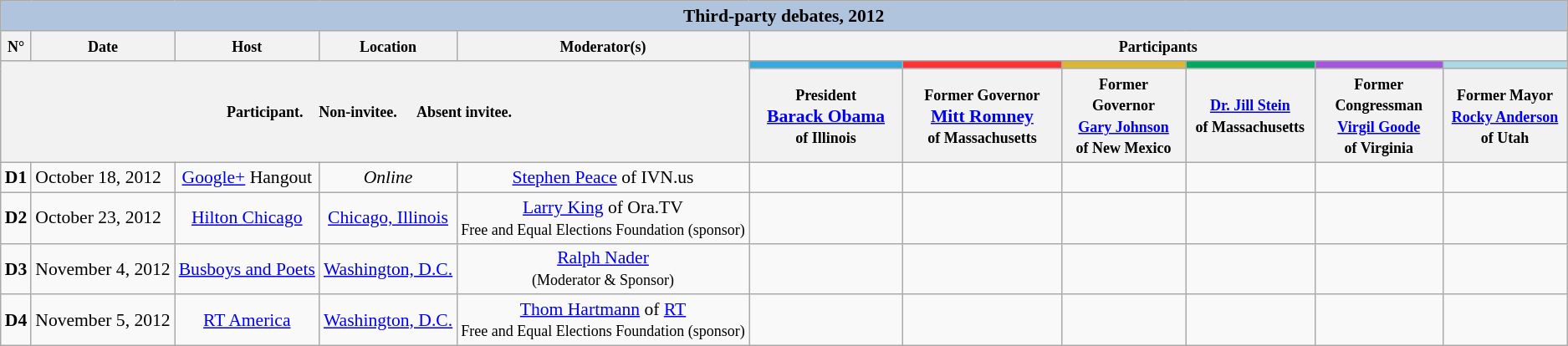<table class="wikitable" style="font-size:90%">
<tr>
<th style="background:#B0C4DE" colspan="16">Third-party debates, 2012</th>
</tr>
<tr>
<th><small>N°</small></th>
<th><small>Date</small></th>
<th><small>Host </small></th>
<th><small>Location</small></th>
<th><small>Moderator(s) </small></th>
<th scope="col" colspan="10"><small>Participants</small></th>
</tr>
<tr>
<th colspan="5" rowspan="2"> <small>Participant.  </small>   <small>Non-invitee.   </small>   <small>Absent invitee.   </small></th>
<th scope="col" style="width:9em; background: #34AAE0;"><small><a href='#'></a></small></th>
<th scope="col" style="width:9em; background: #FF3333;"><small><a href='#'></a></small></th>
<th scope="col" style="width:7em; background: #DCB732;"><small><a href='#'></a></small></th>
<th scope="col" style="width:7em; background: #00A95C;"><small><a href='#'></a></small></th>
<th scope="col" style="width:7em; background: #A356DE;"><small><a href='#'></a></small></th>
<th scope="col" style="width:7em; background: #ADD8E6;"><small><a href='#'></a></small></th>
</tr>
<tr>
<th><small>President</small><br><strong><a href='#'>Barack Obama</a></strong><br><small>of Illinois</small></th>
<th><small>Former Governor</small><br><strong><a href='#'>Mitt Romney</a></strong><br><small>of Massachusetts</small></th>
<th><small>Former Governor<br><strong><a href='#'>Gary Johnson</a></strong><br>of New Mexico</small></th>
<th><small><strong><a href='#'>Dr. Jill Stein</a></strong><br>of Massachusetts</small></th>
<th><small>Former Congressman<br><strong><a href='#'>Virgil Goode</a></strong><br>of Virginia</small></th>
<th><small>Former Mayor<br><strong><a href='#'>Rocky Anderson</a></strong><br>of Utah</small></th>
</tr>
<tr>
<td style="white-space:nowrap;"><strong>D1</strong></td>
<td style="white-space:nowrap;">October 18, 2012</td>
<td style="white-space:nowrap; text-align:center;"><a href='#'>Google+</a> Hangout</td>
<td style="white-space:nowrap; text-align:center;"><em>Online</em></td>
<td style="white-space:nowrap; text-align:center;"><a href='#'>Stephen Peace</a> of IVN.us</td>
<td></td>
<td></td>
<td></td>
<td></td>
<td></td>
<td></td>
</tr>
<tr>
<td style="white-space:nowrap;"><strong>D2</strong></td>
<td style="white-space:nowrap;">October 23, 2012</td>
<td style="white-space:nowrap; text-align:center;"><a href='#'>Hilton Chicago</a></td>
<td style="white-space:nowrap; text-align:center;"><a href='#'>Chicago, Illinois</a></td>
<td style="white-space:nowrap; text-align:center;"><a href='#'>Larry King</a> of Ora.TV<br><small>Free and Equal Elections Foundation (sponsor)</small></td>
<td></td>
<td></td>
<td></td>
<td></td>
<td></td>
<td></td>
</tr>
<tr>
<td style="white-space:nowrap;"><strong>D3</strong></td>
<td style="white-space:nowrap;">November 4, 2012</td>
<td style="white-space:nowrap; text-align:center;"><a href='#'>Busboys and Poets</a></td>
<td style="white-space:nowrap; text-align:center;"><a href='#'>Washington, D.C.</a></td>
<td style="white-space:nowrap; text-align:center;"><a href='#'>Ralph Nader</a><br><small>(Moderator & Sponsor)</small></td>
<td></td>
<td></td>
<td></td>
<td></td>
<td></td>
<td></td>
</tr>
<tr>
<td style="white-space:nowrap;"><strong>D4</strong></td>
<td style="white-space:nowrap;">November 5, 2012</td>
<td style="white-space:nowrap; text-align:center;"><a href='#'>RT America</a></td>
<td style="white-space:nowrap; text-align:center;"><a href='#'>Washington, D.C.</a></td>
<td style="white-space:nowrap; text-align:center;"><a href='#'>Thom Hartmann</a> of <a href='#'>RT</a><br><small>Free and Equal Elections Foundation (sponsor)</small></td>
<td></td>
<td></td>
<td></td>
<td></td>
<td></td>
<td></td>
</tr>
</table>
